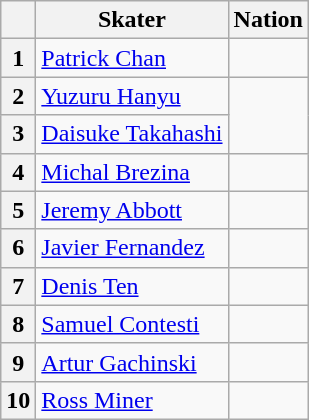<table class="wikitable unsortable" style="text-align:left">
<tr>
<th scope="col"></th>
<th scope="col">Skater</th>
<th scope="col">Nation</th>
</tr>
<tr>
<th scope="row">1</th>
<td><a href='#'>Patrick Chan</a></td>
<td></td>
</tr>
<tr>
<th scope="row">2</th>
<td><a href='#'>Yuzuru Hanyu</a></td>
<td rowspan="2"></td>
</tr>
<tr>
<th scope="row">3</th>
<td><a href='#'>Daisuke Takahashi</a></td>
</tr>
<tr>
<th scope="row">4</th>
<td><a href='#'>Michal Brezina</a></td>
<td></td>
</tr>
<tr>
<th scope="row">5</th>
<td><a href='#'>Jeremy Abbott</a></td>
<td></td>
</tr>
<tr>
<th scope="row">6</th>
<td><a href='#'>Javier Fernandez</a></td>
<td></td>
</tr>
<tr>
<th scope="row">7</th>
<td><a href='#'>Denis Ten</a></td>
<td></td>
</tr>
<tr>
<th scope="row">8</th>
<td><a href='#'>Samuel Contesti</a></td>
<td></td>
</tr>
<tr>
<th scope="row">9</th>
<td><a href='#'>Artur Gachinski</a></td>
<td></td>
</tr>
<tr>
<th scope="row">10</th>
<td><a href='#'>Ross Miner</a></td>
<td></td>
</tr>
</table>
